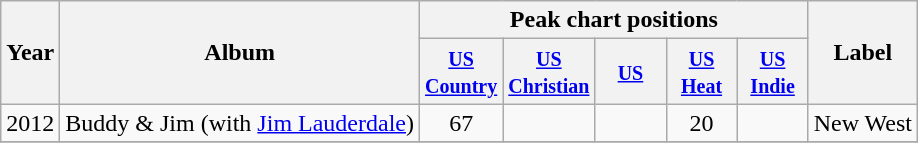<table class="wikitable">
<tr>
<th rowspan="2">Year</th>
<th rowspan="2">Album</th>
<th colspan="5">Peak chart positions</th>
<th rowspan="2">Label</th>
</tr>
<tr>
<th width="40"><small><a href='#'>US Country</a></small></th>
<th width="40"><small><a href='#'>US Christian</a></small></th>
<th width="40"><small><a href='#'>US</a></small></th>
<th width="40"><small><a href='#'>US Heat</a></small></th>
<th width="40"><small><a href='#'>US Indie</a></small></th>
</tr>
<tr>
<td>2012</td>
<td>Buddy & Jim (with <a href='#'>Jim Lauderdale</a>)</td>
<td align="center">67</td>
<td></td>
<td></td>
<td align="center">20</td>
<td></td>
<td>New West</td>
</tr>
<tr>
</tr>
</table>
